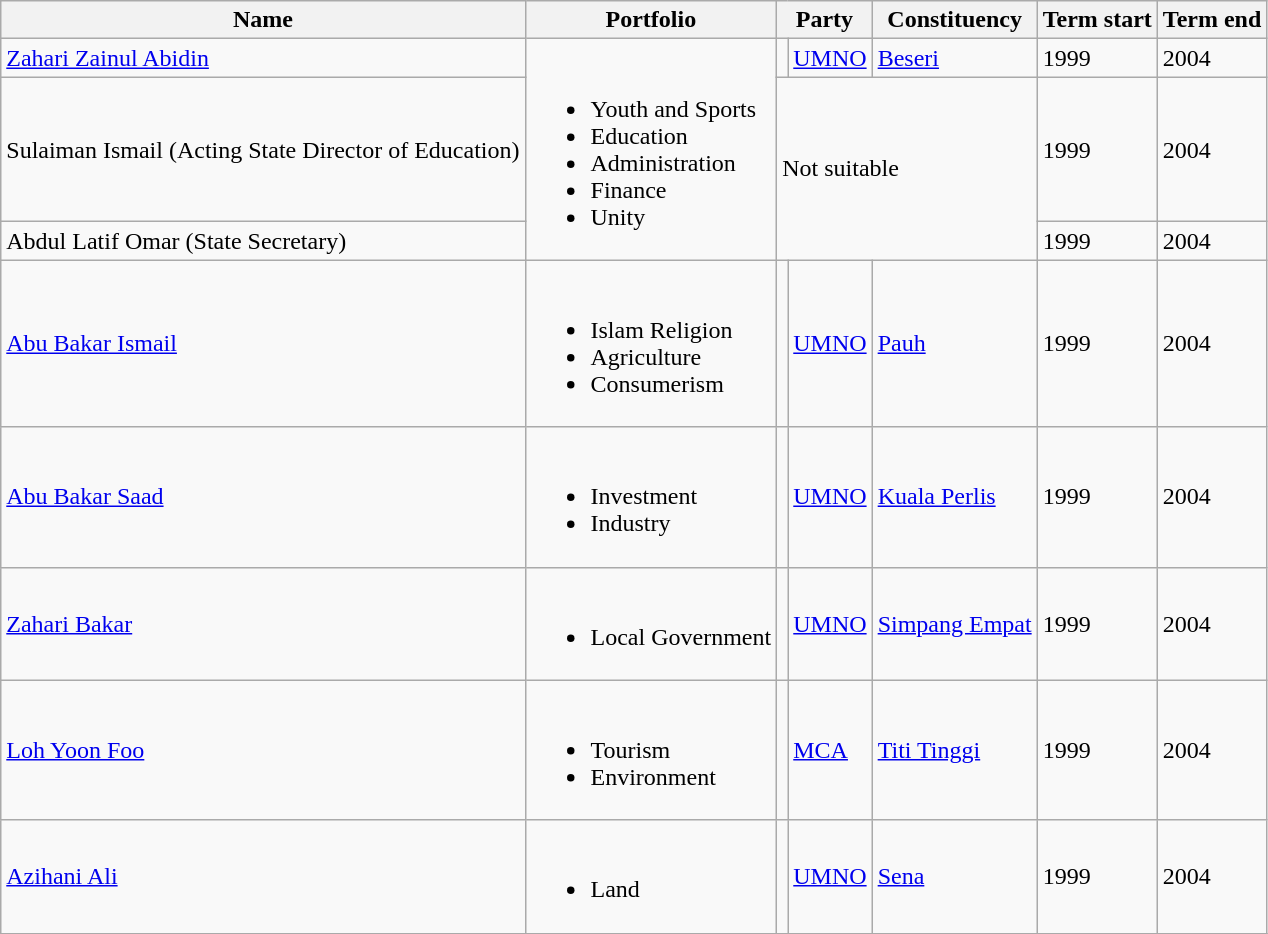<table class="wikitable">
<tr>
<th>Name</th>
<th>Portfolio</th>
<th colspan=2>Party</th>
<th>Constituency</th>
<th>Term start</th>
<th>Term end</th>
</tr>
<tr>
<td><a href='#'>Zahari Zainul Abidin</a></td>
<td rowspan=3><br><ul><li>Youth and Sports</li><li>Education</li><li>Administration</li><li>Finance</li><li>Unity</li></ul></td>
<td bgcolor=></td>
<td><a href='#'>UMNO</a></td>
<td><a href='#'>Beseri</a></td>
<td>1999</td>
<td>2004</td>
</tr>
<tr>
<td>Sulaiman Ismail (Acting State Director of Education)</td>
<td rowspan=2 colspan=3>Not suitable</td>
<td>1999</td>
<td>2004</td>
</tr>
<tr>
<td>Abdul Latif Omar (State Secretary)</td>
<td>1999</td>
<td>2004</td>
</tr>
<tr>
<td><a href='#'>Abu Bakar Ismail</a></td>
<td><br><ul><li>Islam Religion</li><li>Agriculture</li><li>Consumerism</li></ul></td>
<td bgcolor=></td>
<td><a href='#'>UMNO</a></td>
<td><a href='#'>Pauh</a></td>
<td>1999</td>
<td>2004</td>
</tr>
<tr>
<td><a href='#'>Abu Bakar Saad</a></td>
<td><br><ul><li>Investment</li><li>Industry</li></ul></td>
<td bgcolor=></td>
<td><a href='#'>UMNO</a></td>
<td><a href='#'>Kuala Perlis</a></td>
<td>1999</td>
<td>2004</td>
</tr>
<tr>
<td><a href='#'>Zahari Bakar</a></td>
<td><br><ul><li>Local Government</li></ul></td>
<td bgcolor=></td>
<td><a href='#'>UMNO</a></td>
<td><a href='#'>Simpang Empat</a></td>
<td>1999</td>
<td>2004</td>
</tr>
<tr>
<td><a href='#'>Loh Yoon Foo</a></td>
<td><br><ul><li>Tourism</li><li>Environment</li></ul></td>
<td bgcolor=></td>
<td><a href='#'>MCA</a></td>
<td><a href='#'>Titi Tinggi</a></td>
<td>1999</td>
<td>2004</td>
</tr>
<tr>
<td><a href='#'>Azihani Ali</a></td>
<td><br><ul><li>Land</li></ul></td>
<td bgcolor=></td>
<td><a href='#'>UMNO</a></td>
<td><a href='#'>Sena</a></td>
<td>1999</td>
<td>2004</td>
</tr>
<tr>
</tr>
</table>
